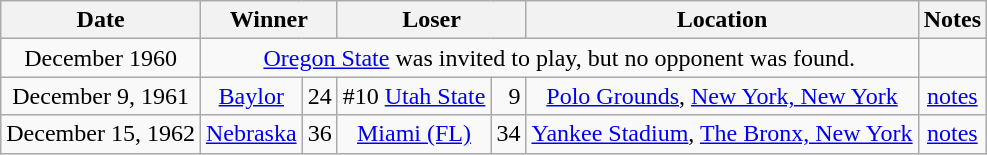<table class="wikitable" style="text-align:center">
<tr>
<th>Date</th>
<th colspan="2">Winner</th>
<th colspan="2">Loser</th>
<th>Location</th>
<th>Notes</th>
</tr>
<tr>
<td>December 1960</td>
<td align=center colspan=5><a href='#'>Oregon State</a> was invited to play, but no opponent was found.</td>
<td></td>
</tr>
<tr>
<td>December 9, 1961</td>
<td><a href='#'>Baylor</a></td>
<td>24</td>
<td>#10 <a href='#'>Utah State</a></td>
<td align=right>9</td>
<td><a href='#'>Polo Grounds</a>, <a href='#'>New York, New York</a></td>
<td><a href='#'>notes</a></td>
</tr>
<tr>
<td>December 15, 1962</td>
<td><a href='#'>Nebraska</a></td>
<td>36</td>
<td><a href='#'>Miami (FL)</a></td>
<td>34</td>
<td><a href='#'>Yankee Stadium</a>, <a href='#'>The Bronx, New York</a></td>
<td><a href='#'>notes</a></td>
</tr>
</table>
